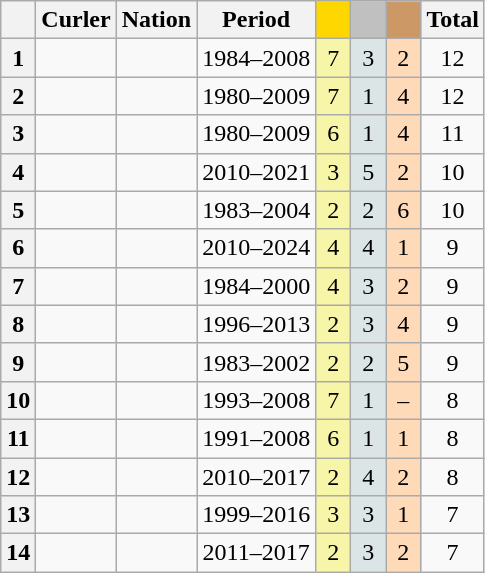<table class="wikitable sortable" style="text-align:center">
<tr>
<th scope="col"></th>
<th scope="col">Curler</th>
<th scope="col">Nation</th>
<th scope="col">Period</th>
<th scope="col" style="width:1em; background-color:gold"></th>
<th scope="col" style="width:1em;background-color:silver"></th>
<th scope="col" style="width:1em;background-color:#CC9966"></th>
<th scope="col">Total</th>
</tr>
<tr>
<th scope="row">1</th>
<td align="left"></td>
<td align="left"></td>
<td>1984–2008</td>
<td bgcolor="#F7F6A8">7</td>
<td bgcolor="#DCE5E5">3</td>
<td bgcolor="#FFDAB9">2</td>
<td>12</td>
</tr>
<tr>
<th scope="row">2</th>
<td align="left"></td>
<td align="left"><br></td>
<td>1980–2009</td>
<td bgcolor="#F7F6A8">7</td>
<td bgcolor="#DCE5E5">1</td>
<td bgcolor="#FFDAB9">4</td>
<td>12</td>
</tr>
<tr>
<th scope="row">3</th>
<td align="left"></td>
<td align="left"><br></td>
<td>1980–2009</td>
<td bgcolor="#F7F6A8">6</td>
<td bgcolor="#DCE5E5">1</td>
<td bgcolor="#FFDAB9">4</td>
<td>11</td>
</tr>
<tr>
<th scope="row">4</th>
<td align="left"></td>
<td align="left"></td>
<td>2010–2021</td>
<td bgcolor="#F7F6A8">3</td>
<td bgcolor="#DCE5E5">5</td>
<td bgcolor="#FFDAB9">2</td>
<td>10</td>
</tr>
<tr>
<th scope="row">5</th>
<td align="left"></td>
<td align="left"></td>
<td>1983–2004</td>
<td bgcolor="#F7F6A8">2</td>
<td bgcolor="#DCE5E5">2</td>
<td bgcolor="#FFDAB9">6</td>
<td>10</td>
</tr>
<tr>
<th scope="row">6</th>
<td align="left"></td>
<td align="left"></td>
<td>2010–2024</td>
<td bgcolor="#F7F6A8">4</td>
<td bgcolor="#DCE5E5">4</td>
<td bgcolor="#FFDAB9">1</td>
<td>9</td>
</tr>
<tr>
<th scope="row">7</th>
<td align="left"></td>
<td align="left"></td>
<td>1984–2000</td>
<td bgcolor="#F7F6A8">4</td>
<td bgcolor="#DCE5E5">3</td>
<td bgcolor="#FFDAB9">2</td>
<td>9</td>
</tr>
<tr>
<th scope="row">8</th>
<td align="left"></td>
<td align="left"></td>
<td>1996–2013</td>
<td bgcolor="#F7F6A8">2</td>
<td bgcolor="#DCE5E5">3</td>
<td bgcolor="#FFDAB9">4</td>
<td>9</td>
</tr>
<tr>
<th scope="row">9</th>
<td align="left"></td>
<td align="left"></td>
<td>1983–2002</td>
<td bgcolor="#F7F6A8">2</td>
<td bgcolor="#DCE5E5">2</td>
<td bgcolor="#FFDAB9">5</td>
<td>9</td>
</tr>
<tr>
<th scope="row">10</th>
<td align="left"></td>
<td align="left"></td>
<td>1993–2008</td>
<td bgcolor="#F7F6A8">7</td>
<td bgcolor="#DCE5E5">1</td>
<td bgcolor="#FFDAB9">–</td>
<td>8</td>
</tr>
<tr>
<th scope="row">11</th>
<td align="left"></td>
<td align="left"></td>
<td>1991–2008</td>
<td bgcolor="#F7F6A8">6</td>
<td bgcolor="#DCE5E5">1</td>
<td bgcolor="#FFDAB9">1</td>
<td>8</td>
</tr>
<tr>
<th scope="row">12</th>
<td align="left"></td>
<td align="left"></td>
<td>2010–2017</td>
<td bgcolor="#F7F6A8">2</td>
<td bgcolor="#DCE5E5">4</td>
<td bgcolor="#FFDAB9">2</td>
<td>8</td>
</tr>
<tr>
<th scope="row">13</th>
<td align="left"></td>
<td align="left"></td>
<td>1999–2016</td>
<td bgcolor="#F7F6A8">3</td>
<td bgcolor="#DCE5E5">3</td>
<td bgcolor="#FFDAB9">1</td>
<td>7</td>
</tr>
<tr>
<th scope="row">14</th>
<td align="left"></td>
<td align="left"></td>
<td>2011–2017</td>
<td bgcolor="#F7F6A8">2</td>
<td bgcolor="#DCE5E5">3</td>
<td bgcolor="#FFDAB9">2</td>
<td>7</td>
</tr>
</table>
